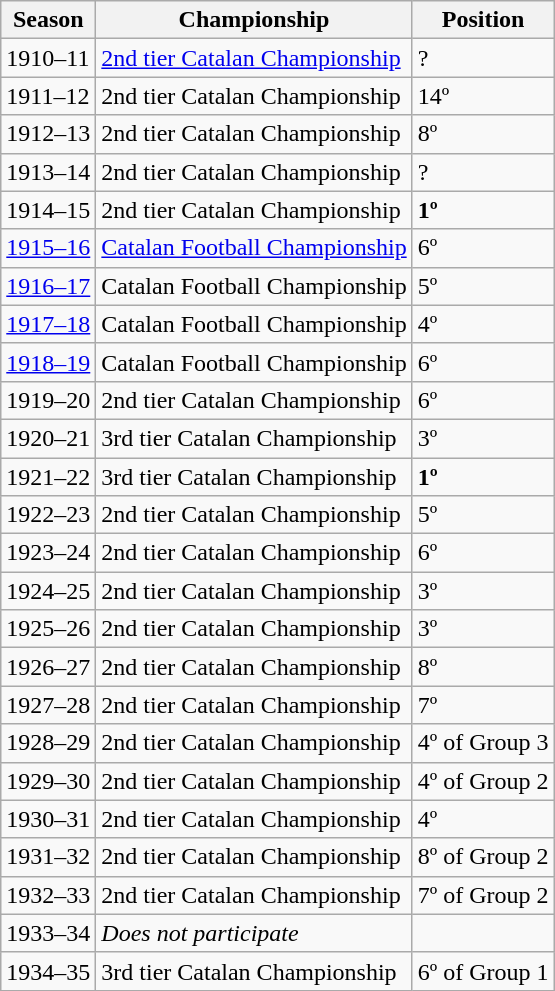<table class="wikitable">
<tr>
<th>Season</th>
<th>Championship</th>
<th>Position</th>
</tr>
<tr>
<td>1910–11</td>
<td><a href='#'>2nd tier Catalan  Championship</a></td>
<td>?</td>
</tr>
<tr>
<td>1911–12</td>
<td>2nd tier Catalan  Championship</td>
<td>14º</td>
</tr>
<tr>
<td>1912–13</td>
<td>2nd tier Catalan  Championship</td>
<td>8º</td>
</tr>
<tr>
<td>1913–14</td>
<td>2nd tier Catalan  Championship</td>
<td>?</td>
</tr>
<tr>
<td>1914–15</td>
<td>2nd tier Catalan  Championship</td>
<td><strong>1º</strong></td>
</tr>
<tr>
<td><a href='#'>1915–16</a></td>
<td><a href='#'>Catalan Football Championship</a></td>
<td>6º</td>
</tr>
<tr>
<td><a href='#'>1916–17</a></td>
<td>Catalan Football Championship</td>
<td>5º</td>
</tr>
<tr>
<td><a href='#'>1917–18</a></td>
<td>Catalan Football Championship</td>
<td>4º</td>
</tr>
<tr>
<td><a href='#'>1918–19</a></td>
<td>Catalan Football Championship</td>
<td>6º</td>
</tr>
<tr>
<td>1919–20</td>
<td>2nd tier Catalan  Championship</td>
<td>6º</td>
</tr>
<tr>
<td>1920–21</td>
<td>3rd tier Catalan  Championship</td>
<td>3º</td>
</tr>
<tr>
<td>1921–22</td>
<td>3rd tier Catalan  Championship</td>
<td><strong>1º</strong></td>
</tr>
<tr>
<td>1922–23</td>
<td>2nd tier Catalan  Championship</td>
<td>5º</td>
</tr>
<tr>
<td>1923–24</td>
<td>2nd tier Catalan  Championship</td>
<td>6º</td>
</tr>
<tr>
<td>1924–25</td>
<td>2nd tier Catalan  Championship</td>
<td>3º</td>
</tr>
<tr>
<td>1925–26</td>
<td>2nd tier Catalan  Championship</td>
<td>3º</td>
</tr>
<tr>
<td>1926–27</td>
<td>2nd tier Catalan  Championship</td>
<td>8º</td>
</tr>
<tr>
<td>1927–28</td>
<td>2nd tier Catalan  Championship</td>
<td>7º</td>
</tr>
<tr>
<td>1928–29</td>
<td>2nd tier Catalan  Championship</td>
<td>4º of Group 3</td>
</tr>
<tr>
<td>1929–30</td>
<td>2nd tier Catalan  Championship</td>
<td>4º of Group 2</td>
</tr>
<tr>
<td>1930–31</td>
<td>2nd tier Catalan  Championship</td>
<td>4º</td>
</tr>
<tr>
<td>1931–32</td>
<td>2nd tier Catalan  Championship</td>
<td>8º of Group 2</td>
</tr>
<tr>
<td>1932–33</td>
<td>2nd tier Catalan  Championship</td>
<td>7º of Group 2</td>
</tr>
<tr>
<td>1933–34</td>
<td><em>Does not participate</em></td>
<td></td>
</tr>
<tr>
<td>1934–35</td>
<td>3rd tier Catalan  Championship</td>
<td>6º of Group 1</td>
</tr>
</table>
